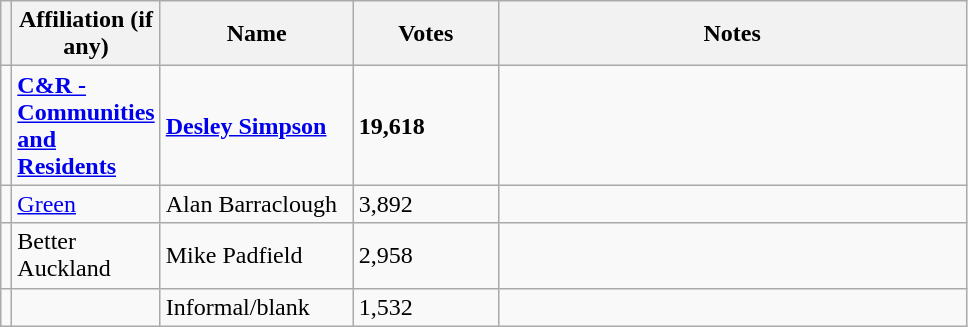<table class="wikitable" style="width:51%;">
<tr>
<th style="width:1%;"></th>
<th style="width:15%;">Affiliation (if any)</th>
<th style="width:20%;">Name</th>
<th style="width:15%;">Votes</th>
<th>Notes</th>
</tr>
<tr>
<td bgcolor=></td>
<td><strong><a href='#'>C&R - Communities and Residents</a></strong></td>
<td><strong><a href='#'>Desley Simpson</a></strong></td>
<td><strong>19,618</strong></td>
<td></td>
</tr>
<tr>
<td bgcolor=></td>
<td><a href='#'>Green</a></td>
<td>Alan Barraclough</td>
<td>3,892</td>
<td></td>
</tr>
<tr>
<td bgcolor=></td>
<td>Better Auckland</td>
<td>Mike Padfield</td>
<td>2,958</td>
<td></td>
</tr>
<tr>
<td></td>
<td></td>
<td>Informal/blank</td>
<td>1,532</td>
<td></td>
</tr>
</table>
